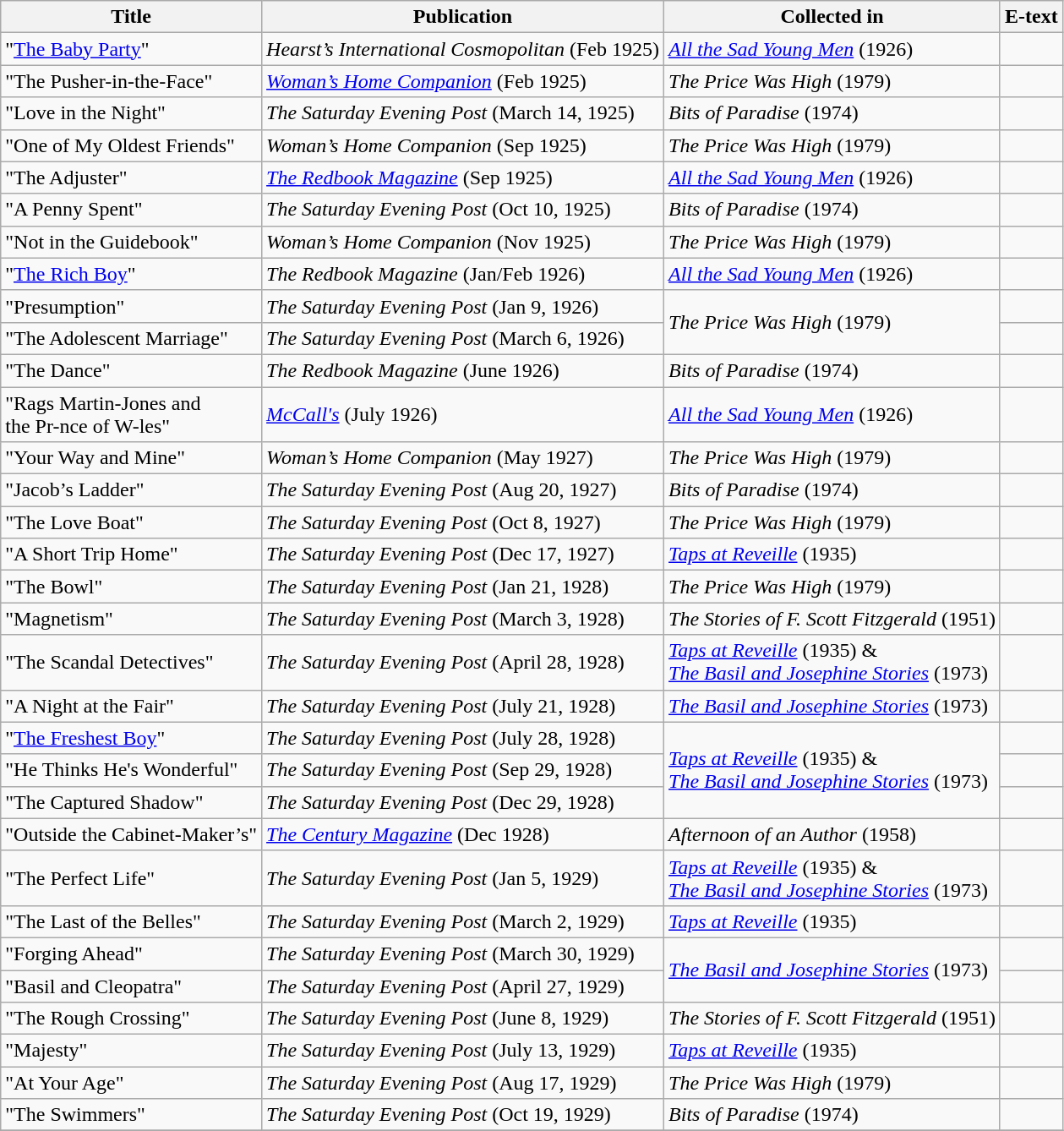<table class="wikitable">
<tr>
<th>Title</th>
<th>Publication</th>
<th>Collected in</th>
<th>E-text</th>
</tr>
<tr>
<td>"<a href='#'>The Baby Party</a>"</td>
<td><em>Hearst’s International Cosmopolitan</em> (Feb 1925)</td>
<td><em><a href='#'>All the Sad Young Men</a></em> (1926)</td>
<td></td>
</tr>
<tr>
<td>"The Pusher-in-the-Face"</td>
<td><em><a href='#'>Woman’s Home Companion</a></em> (Feb 1925)</td>
<td><em>The Price Was High</em> (1979)</td>
<td></td>
</tr>
<tr>
<td>"Love in the Night"</td>
<td><em>The Saturday Evening Post</em> (March 14, 1925)</td>
<td><em>Bits of Paradise</em> (1974)</td>
<td></td>
</tr>
<tr>
<td>"One of My Oldest Friends"</td>
<td><em>Woman’s Home Companion</em> (Sep 1925)</td>
<td><em>The Price Was High</em> (1979)</td>
<td></td>
</tr>
<tr>
<td>"The Adjuster"</td>
<td><em><a href='#'>The Redbook Magazine</a></em> (Sep 1925)</td>
<td><em><a href='#'>All the Sad Young Men</a></em> (1926)</td>
<td></td>
</tr>
<tr>
<td>"A Penny Spent"</td>
<td><em>The Saturday Evening Post</em> (Oct 10, 1925)</td>
<td><em>Bits of Paradise</em> (1974)</td>
<td></td>
</tr>
<tr>
<td>"Not in the Guidebook"</td>
<td><em>Woman’s Home Companion</em> (Nov 1925)</td>
<td><em>The Price Was High</em> (1979)</td>
<td></td>
</tr>
<tr>
<td>"<a href='#'>The Rich Boy</a>"</td>
<td><em>The Redbook Magazine</em> (Jan/Feb 1926)</td>
<td><em><a href='#'>All the Sad Young Men</a></em> (1926)</td>
<td></td>
</tr>
<tr>
<td>"Presumption"</td>
<td><em>The Saturday Evening Post</em> (Jan 9, 1926)</td>
<td rowspan=2><em>The Price Was High</em> (1979)</td>
<td></td>
</tr>
<tr>
<td>"The Adolescent Marriage"</td>
<td><em>The Saturday Evening Post</em> (March 6, 1926)</td>
<td></td>
</tr>
<tr>
<td>"The Dance"</td>
<td><em>The Redbook Magazine</em> (June 1926)</td>
<td><em>Bits of Paradise</em> (1974)</td>
<td></td>
</tr>
<tr>
<td>"Rags Martin-Jones and<br>the Pr-nce of W-les"</td>
<td><em><a href='#'>McCall's</a></em> (July 1926)</td>
<td><em><a href='#'>All the Sad Young Men</a></em> (1926)</td>
<td></td>
</tr>
<tr>
<td>"Your Way and Mine"</td>
<td><em>Woman’s Home Companion</em> (May 1927)</td>
<td><em>The Price Was High</em> (1979)</td>
<td></td>
</tr>
<tr>
<td>"Jacob’s Ladder"</td>
<td><em>The Saturday Evening Post</em> (Aug 20, 1927)</td>
<td><em>Bits of Paradise</em> (1974)</td>
<td></td>
</tr>
<tr>
<td>"The Love Boat"</td>
<td><em>The Saturday Evening Post</em> (Oct 8, 1927)</td>
<td><em>The Price Was High</em> (1979)</td>
<td></td>
</tr>
<tr>
<td>"A Short Trip Home"</td>
<td><em>The Saturday Evening Post</em> (Dec 17, 1927)</td>
<td><em><a href='#'>Taps at Reveille</a></em> (1935)</td>
<td></td>
</tr>
<tr>
<td>"The Bowl"</td>
<td><em>The Saturday Evening Post</em> (Jan 21, 1928)</td>
<td><em>The Price Was High</em> (1979)</td>
<td></td>
</tr>
<tr>
<td>"Magnetism"</td>
<td><em>The Saturday Evening Post</em> (March 3, 1928)</td>
<td><em>The Stories of F. Scott Fitzgerald</em> (1951)</td>
<td></td>
</tr>
<tr>
<td>"The Scandal Detectives"</td>
<td><em>The Saturday Evening Post</em> (April 28, 1928)</td>
<td><em><a href='#'>Taps at Reveille</a></em> (1935) &<br><em><a href='#'>The Basil and Josephine Stories</a></em> (1973)</td>
<td></td>
</tr>
<tr>
<td>"A Night at the Fair"</td>
<td><em>The Saturday Evening Post</em> (July 21, 1928)</td>
<td><em><a href='#'>The Basil and Josephine Stories</a></em> (1973)</td>
<td></td>
</tr>
<tr>
<td>"<a href='#'>The Freshest Boy</a>"</td>
<td><em>The Saturday Evening Post</em> (July 28, 1928)</td>
<td rowspan=3><em><a href='#'>Taps at Reveille</a></em> (1935) &<br><em><a href='#'>The Basil and Josephine Stories</a></em> (1973)</td>
<td></td>
</tr>
<tr>
<td>"He Thinks He's Wonderful"</td>
<td><em>The Saturday Evening Post</em> (Sep 29, 1928)</td>
<td></td>
</tr>
<tr>
<td>"The Captured Shadow"</td>
<td><em>The Saturday Evening Post</em> (Dec 29, 1928)</td>
<td></td>
</tr>
<tr>
<td>"Outside the Cabinet-Maker’s"</td>
<td><em><a href='#'>The Century Magazine</a></em> (Dec 1928)</td>
<td><em>Afternoon of an Author</em> (1958)</td>
<td></td>
</tr>
<tr>
<td>"The Perfect Life"</td>
<td><em>The Saturday Evening Post</em> (Jan 5, 1929)</td>
<td><em><a href='#'>Taps at Reveille</a></em> (1935) &<br><em><a href='#'>The Basil and Josephine Stories</a></em> (1973)</td>
<td></td>
</tr>
<tr>
<td>"The Last of the Belles"</td>
<td><em>The Saturday Evening Post</em> (March 2, 1929)</td>
<td><em><a href='#'>Taps at Reveille</a></em> (1935)</td>
<td></td>
</tr>
<tr>
<td>"Forging Ahead"</td>
<td><em>The Saturday Evening Post</em> (March 30, 1929)</td>
<td rowspan=2><em><a href='#'>The Basil and Josephine Stories</a></em> (1973)</td>
<td></td>
</tr>
<tr>
<td>"Basil and Cleopatra"</td>
<td><em>The Saturday Evening Post</em> (April 27, 1929)</td>
<td></td>
</tr>
<tr>
<td>"The Rough Crossing"</td>
<td><em>The Saturday Evening Post</em> (June 8, 1929)</td>
<td><em>The Stories of F. Scott Fitzgerald</em> (1951)</td>
<td></td>
</tr>
<tr>
<td>"Majesty"</td>
<td><em>The Saturday Evening Post</em> (July 13, 1929)</td>
<td><em><a href='#'>Taps at Reveille</a></em> (1935)</td>
<td></td>
</tr>
<tr>
<td>"At Your Age"</td>
<td><em>The Saturday Evening Post</em> (Aug 17, 1929)</td>
<td><em>The Price Was High</em> (1979)</td>
<td></td>
</tr>
<tr>
<td>"The Swimmers"</td>
<td><em>The Saturday Evening Post</em> (Oct 19, 1929)</td>
<td><em>Bits of Paradise</em> (1974)</td>
<td></td>
</tr>
<tr>
</tr>
</table>
